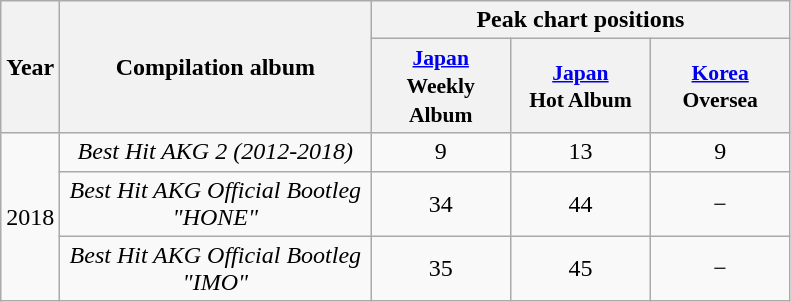<table class="wikitable" style="text-align:center">
<tr>
<th rowspan="2">Year</th>
<th rowspan="2" width="200">Compilation album</th>
<th colspan="3">Peak chart positions</th>
</tr>
<tr>
<th style="width:6em;font-size:90%;line-height:1.3"><a href='#'>Japan</a><br>Weekly Album</th>
<th style="width:6em;font-size:90%;line-height:1.3"><a href='#'>Japan</a><br>Hot Album</th>
<th style="width:6em;font-size:90%;line-height:1.3"><a href='#'>Korea</a><br>Oversea</th>
</tr>
<tr>
<td rowspan="3">2018</td>
<td><em>Best Hit AKG 2 (2012-2018)</em></td>
<td>9</td>
<td>13</td>
<td>9</td>
</tr>
<tr>
<td><em>Best Hit AKG Official Bootleg "HONE"</em></td>
<td>34</td>
<td>44</td>
<td>−</td>
</tr>
<tr>
<td><em>Best Hit AKG Official Bootleg "IMO"</em></td>
<td>35</td>
<td>45</td>
<td>−</td>
</tr>
</table>
